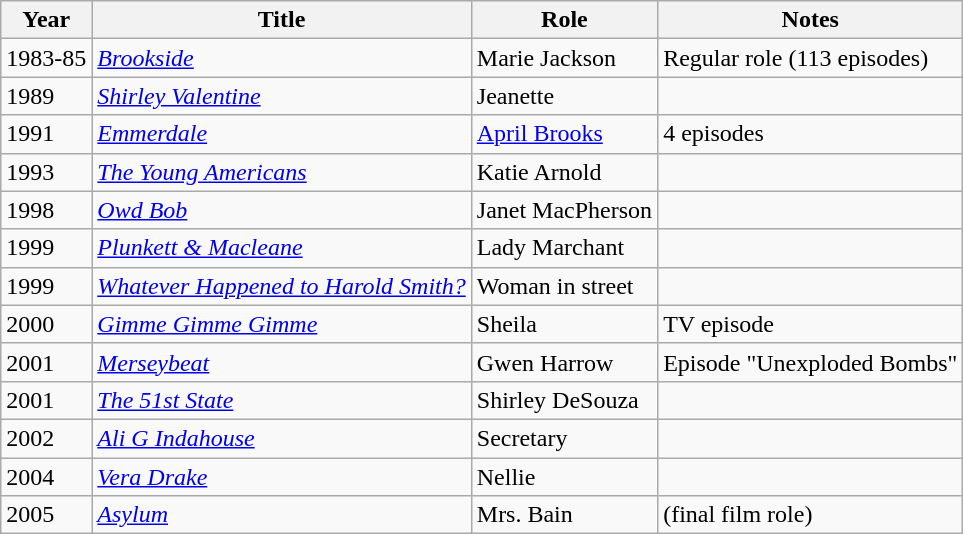<table class="wikitable">
<tr>
<th>Year</th>
<th>Title</th>
<th>Role</th>
<th>Notes</th>
</tr>
<tr>
<td>1983-85</td>
<td><em><a href='#'>Brookside</a></em></td>
<td>Marie Jackson</td>
<td>Regular role (113 episodes)</td>
</tr>
<tr>
<td>1989</td>
<td><em><a href='#'>Shirley Valentine</a></em></td>
<td>Jeanette</td>
<td></td>
</tr>
<tr>
<td>1991</td>
<td><em><a href='#'>Emmerdale</a></em></td>
<td><a href='#'>April Brooks</a></td>
<td>4 episodes</td>
</tr>
<tr>
<td>1993</td>
<td><em><a href='#'>The Young Americans</a></em></td>
<td>Katie Arnold</td>
<td></td>
</tr>
<tr>
<td>1998</td>
<td><em><a href='#'>Owd Bob</a></em></td>
<td>Janet MacPherson</td>
<td></td>
</tr>
<tr>
<td>1999</td>
<td><em><a href='#'>Plunkett & Macleane</a></em></td>
<td>Lady Marchant</td>
<td></td>
</tr>
<tr>
<td>1999</td>
<td><em><a href='#'>Whatever Happened to Harold Smith?</a></em></td>
<td>Woman in street</td>
<td></td>
</tr>
<tr>
<td>2000</td>
<td><em><a href='#'>Gimme Gimme Gimme</a></em></td>
<td>Sheila</td>
<td>TV episode</td>
</tr>
<tr>
<td>2001</td>
<td><em><a href='#'>Merseybeat</a></em></td>
<td>Gwen Harrow</td>
<td>Episode  "Unexploded Bombs"</td>
</tr>
<tr>
<td>2001</td>
<td><em><a href='#'>The 51st State</a></em></td>
<td>Shirley DeSouza</td>
<td></td>
</tr>
<tr>
<td>2002</td>
<td><em><a href='#'>Ali G Indahouse</a></em></td>
<td>Secretary</td>
<td></td>
</tr>
<tr>
<td>2004</td>
<td><em><a href='#'>Vera Drake</a></em></td>
<td>Nellie</td>
<td></td>
</tr>
<tr>
<td>2005</td>
<td><em><a href='#'>Asylum</a></em></td>
<td>Mrs. Bain</td>
<td>(final film role)</td>
</tr>
</table>
